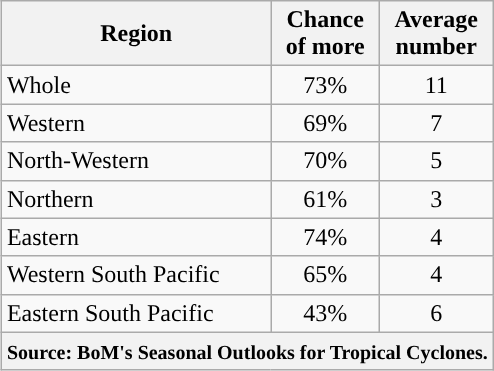<table class="wikitable" align="right" style="margin:0 0 0.5em 1em;">
<tr>
<th>Region</th>
<th>Chance<br>of more</th>
<th>Average<br>number</th>
</tr>
<tr>
<td>Whole</td>
<td style="text-align:center;">73%</td>
<td style="text-align:center;">11</td>
</tr>
<tr>
<td>Western</td>
<td style="text-align:center;">69%</td>
<td style="text-align:center;">7</td>
</tr>
<tr>
<td>North-Western</td>
<td style="text-align:center;">70%</td>
<td style="text-align:center;">5</td>
</tr>
<tr>
<td>Northern</td>
<td style="text-align:center;">61%</td>
<td style="text-align:center;">3</td>
</tr>
<tr>
<td>Eastern</td>
<td style="text-align:center;">74%</td>
<td style="text-align:center;">4</td>
</tr>
<tr>
<td>Western South Pacific</td>
<td style="text-align:center;">65%</td>
<td style="text-align:center;">4</td>
</tr>
<tr>
<td>Eastern South Pacific</td>
<td style="text-align:center;">43%</td>
<td style="text-align:center;">6</td>
</tr>
<tr>
<th colspan="5"><small>Source: BoM's Seasonal Outlooks for Tropical Cyclones.</small></th>
</tr>
</table>
